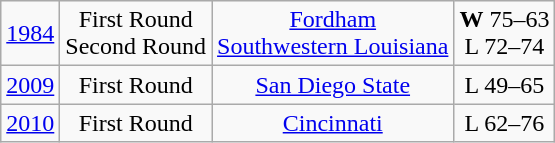<table class=wikitable style="text-align:center">
<tr>
<td><a href='#'>1984</a></td>
<td>First Round<br>Second Round</td>
<td><a href='#'>Fordham</a><br><a href='#'>Southwestern Louisiana</a></td>
<td><strong>W</strong> 75–63<br>L 72–74</td>
</tr>
<tr>
<td><a href='#'>2009</a></td>
<td>First Round</td>
<td><a href='#'>San Diego State</a></td>
<td>L 49–65</td>
</tr>
<tr>
<td><a href='#'>2010</a></td>
<td>First Round</td>
<td><a href='#'>Cincinnati</a></td>
<td>L 62–76</td>
</tr>
</table>
